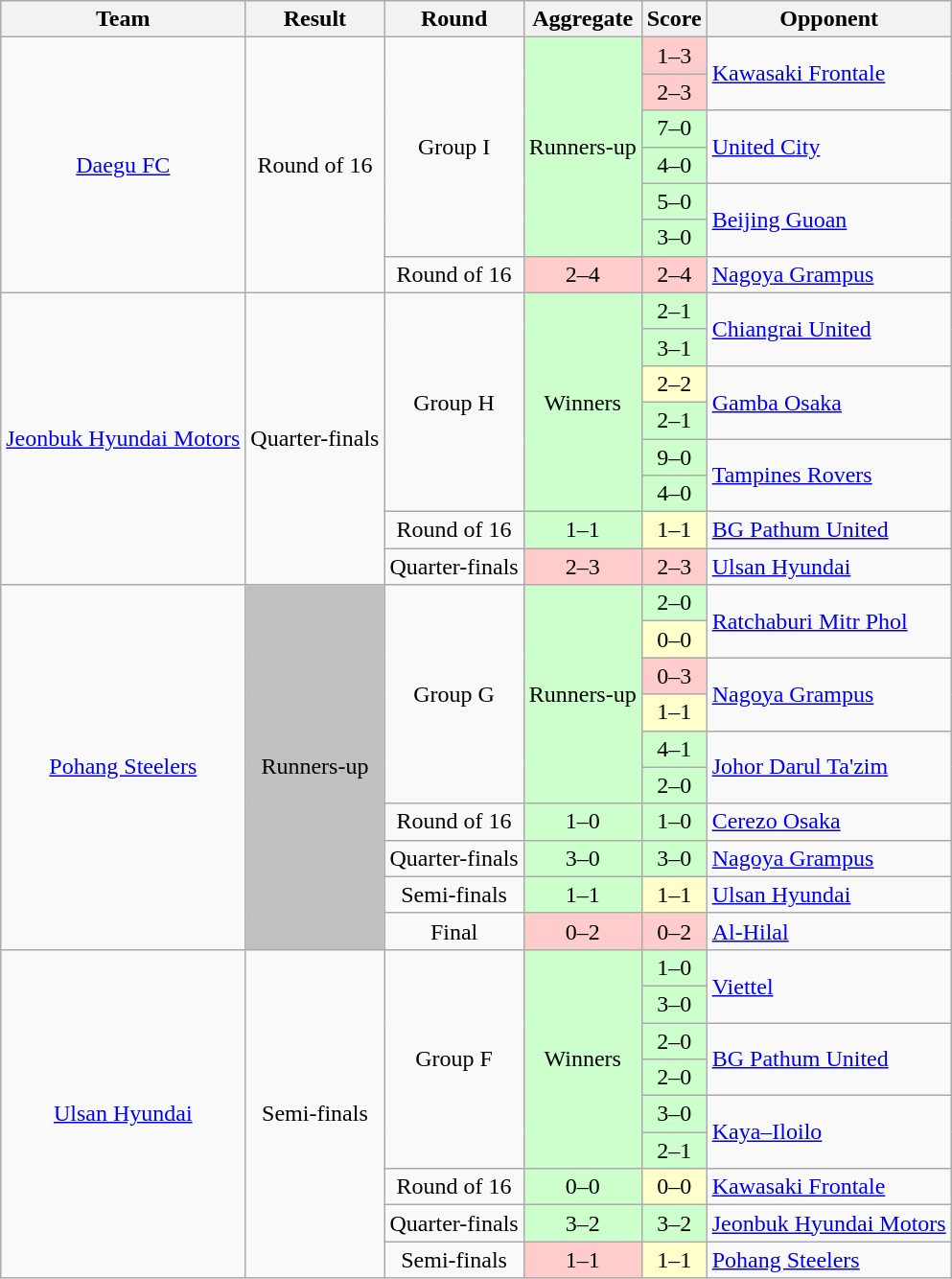<table class="wikitable" style="text-align:center;">
<tr>
<th>Team</th>
<th>Result</th>
<th>Round</th>
<th>Aggregate</th>
<th>Score</th>
<th>Opponent</th>
</tr>
<tr>
<td rowspan="7"><a href='#'>Daegu FC</a></td>
<td rowspan="7">Round of 16</td>
<td rowspan="6">Group I</td>
<td rowspan="6" bgcolor="#cfc">Runners-up</td>
<td bgcolor="#fcc">1–3</td>
<td rowspan="2" align="left"> <a href='#'>Kawasaki Frontale</a></td>
</tr>
<tr>
<td bgcolor="#fcc">2–3</td>
</tr>
<tr>
<td bgcolor="#cfc">7–0</td>
<td rowspan="2" align="left"> <a href='#'>United City</a></td>
</tr>
<tr>
<td bgcolor="#cfc">4–0</td>
</tr>
<tr>
<td bgcolor="#cfc">5–0</td>
<td rowspan="2" align="left"> <a href='#'>Beijing Guoan</a></td>
</tr>
<tr>
<td bgcolor="#cfc">3–0</td>
</tr>
<tr>
<td>Round of 16</td>
<td bgcolor="#fcc">2–4</td>
<td bgcolor="#fcc">2–4</td>
<td align="left"> <a href='#'>Nagoya Grampus</a></td>
</tr>
<tr>
<td rowspan="8"><a href='#'>Jeonbuk Hyundai Motors</a></td>
<td rowspan="8">Quarter-finals</td>
<td rowspan="6">Group H</td>
<td rowspan="6" bgcolor="#cfc">Winners</td>
<td bgcolor="#cfc">2–1</td>
<td rowspan="2" align="left"> <a href='#'>Chiangrai United</a></td>
</tr>
<tr>
<td bgcolor="#cfc">3–1</td>
</tr>
<tr>
<td bgcolor="#ffc">2–2</td>
<td rowspan="2" align="left"> <a href='#'>Gamba Osaka</a></td>
</tr>
<tr>
<td bgcolor="#cfc">2–1</td>
</tr>
<tr>
<td bgcolor="#cfc">9–0</td>
<td rowspan="2" align="left"> <a href='#'>Tampines Rovers</a></td>
</tr>
<tr>
<td bgcolor="#cfc">4–0</td>
</tr>
<tr>
<td>Round of 16</td>
<td bgcolor="#cfc">1–1 </td>
<td bgcolor="#ffc">1–1 </td>
<td align="left"> <a href='#'>BG Pathum United</a></td>
</tr>
<tr>
<td>Quarter-finals</td>
<td bgcolor="#fcc">2–3</td>
<td bgcolor="#fcc">2–3 </td>
<td align="left"> <a href='#'>Ulsan Hyundai</a></td>
</tr>
<tr>
<td rowspan="10"><a href='#'>Pohang Steelers</a></td>
<td rowspan="10" bgcolor="silver">Runners-up</td>
<td rowspan="6">Group G</td>
<td rowspan="6" bgcolor="#cfc">Runners-up</td>
<td bgcolor="#cfc">2–0</td>
<td rowspan="2" align="left"> <a href='#'>Ratchaburi Mitr Phol</a></td>
</tr>
<tr>
<td bgcolor="#ffc">0–0</td>
</tr>
<tr>
<td bgcolor="#fcc">0–3</td>
<td rowspan="2" align="left"> <a href='#'>Nagoya Grampus</a></td>
</tr>
<tr>
<td bgcolor="#ffc">1–1</td>
</tr>
<tr>
<td bgcolor="#cfc">4–1</td>
<td rowspan="2" align="left"> <a href='#'>Johor Darul Ta'zim</a></td>
</tr>
<tr>
<td bgcolor="#cfc">2–0</td>
</tr>
<tr>
<td>Round of 16</td>
<td bgcolor="#cfc">1–0</td>
<td bgcolor="#cfc">1–0</td>
<td align="left"> <a href='#'>Cerezo Osaka</a></td>
</tr>
<tr>
<td>Quarter-finals</td>
<td bgcolor="#cfc">3–0</td>
<td bgcolor="#cfc">3–0</td>
<td align="left"> <a href='#'>Nagoya Grampus</a></td>
</tr>
<tr>
<td>Semi-finals</td>
<td bgcolor="#cfc">1–1 </td>
<td bgcolor="#ffc">1–1 </td>
<td align="left"> <a href='#'>Ulsan Hyundai</a></td>
</tr>
<tr>
<td>Final</td>
<td bgcolor="#fcc">0–2</td>
<td bgcolor="#fcc">0–2</td>
<td align="left"> <a href='#'>Al-Hilal</a></td>
</tr>
<tr>
<td rowspan="9"><a href='#'>Ulsan Hyundai</a></td>
<td rowspan="9">Semi-finals</td>
<td rowspan="6">Group F</td>
<td rowspan="6" bgcolor="#cfc">Winners</td>
<td bgcolor="#cfc">1–0</td>
<td rowspan="2" align="left"> <a href='#'>Viettel</a></td>
</tr>
<tr>
<td bgcolor="#cfc">3–0</td>
</tr>
<tr>
<td bgcolor="#cfc">2–0</td>
<td rowspan="2" align="left"> <a href='#'>BG Pathum United</a></td>
</tr>
<tr>
<td bgcolor="#cfc">2–0</td>
</tr>
<tr>
<td bgcolor="#cfc">3–0</td>
<td rowspan="2" align="left"> <a href='#'>Kaya–Iloilo</a></td>
</tr>
<tr>
<td bgcolor="#cfc">2–1</td>
</tr>
<tr>
<td>Round of 16</td>
<td bgcolor="#cfc">0–0 </td>
<td bgcolor="#ffc">0–0 </td>
<td align="left"> <a href='#'>Kawasaki Frontale</a></td>
</tr>
<tr>
<td>Quarter-finals</td>
<td bgcolor="#cfc">3–2</td>
<td bgcolor="#cfc">3–2 </td>
<td align="left"> <a href='#'>Jeonbuk Hyundai Motors</a></td>
</tr>
<tr>
<td>Semi-finals</td>
<td bgcolor="#fcc">1–1 </td>
<td bgcolor="#ffc">1–1 </td>
<td align="left"> <a href='#'>Pohang Steelers</a></td>
</tr>
</table>
